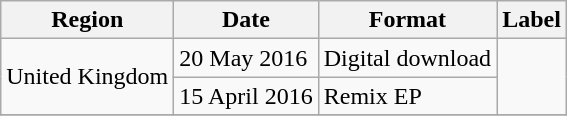<table class=wikitable>
<tr>
<th>Region</th>
<th>Date</th>
<th>Format</th>
<th>Label</th>
</tr>
<tr>
<td rowspan="2">United Kingdom</td>
<td>20 May 2016</td>
<td>Digital download</td>
<td rowspan="2"></td>
</tr>
<tr>
<td>15 April 2016</td>
<td>Remix EP</td>
</tr>
<tr>
</tr>
</table>
